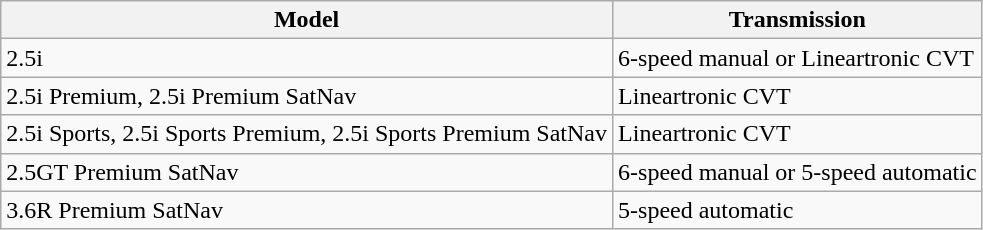<table class="wikitable">
<tr>
<th>Model</th>
<th>Transmission</th>
</tr>
<tr>
<td>2.5i</td>
<td>6-speed manual or Lineartronic CVT</td>
</tr>
<tr>
<td>2.5i Premium, 2.5i Premium SatNav</td>
<td>Lineartronic CVT</td>
</tr>
<tr>
<td>2.5i Sports, 2.5i Sports Premium, 2.5i Sports Premium SatNav</td>
<td>Lineartronic CVT</td>
</tr>
<tr>
<td>2.5GT Premium SatNav</td>
<td>6-speed manual or 5-speed automatic</td>
</tr>
<tr>
<td>3.6R Premium SatNav</td>
<td>5-speed automatic</td>
</tr>
</table>
